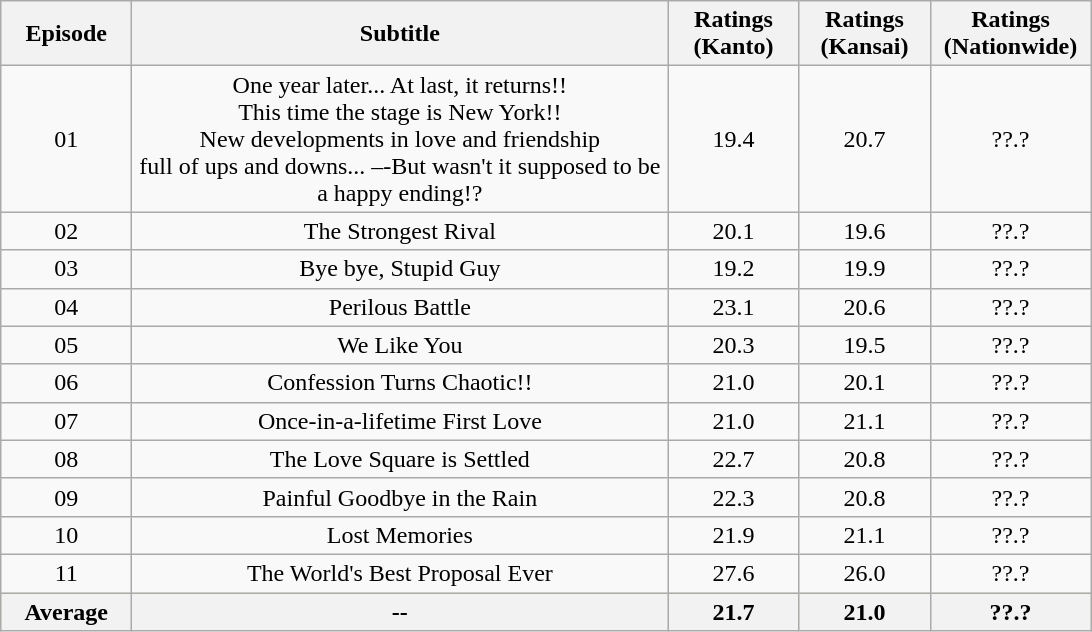<table class="wikitable">
<tr>
<th style="width:80px;">Episode</th>
<th style="width:350px;">Subtitle</th>
<th style="width:80px;">Ratings<br>(Kanto)</th>
<th style="width:80px;">Ratings (Kansai)</th>
<th style="width:100px;">Ratings (Nationwide)</th>
</tr>
<tr align=center>
<td>01</td>
<td>One year later... At last, it returns!!<br>This time the stage is New York!!<br>New developments in love and friendship<br>full of ups and downs... –-But wasn't it supposed to be a happy ending!?</td>
<td>19.4</td>
<td>20.7</td>
<td>??.?</td>
</tr>
<tr align=center>
<td>02</td>
<td>The Strongest Rival</td>
<td>20.1</td>
<td>19.6</td>
<td>??.?</td>
</tr>
<tr align=center>
<td>03</td>
<td>Bye bye, Stupid Guy</td>
<td>19.2</td>
<td>19.9</td>
<td>??.?</td>
</tr>
<tr align=center>
<td>04</td>
<td>Perilous Battle</td>
<td>23.1</td>
<td>20.6</td>
<td>??.?</td>
</tr>
<tr align=center>
<td>05</td>
<td>We Like You</td>
<td>20.3</td>
<td>19.5</td>
<td>??.?</td>
</tr>
<tr align=center>
<td>06</td>
<td>Confession Turns Chaotic!!</td>
<td>21.0</td>
<td>20.1</td>
<td>??.?</td>
</tr>
<tr align=center>
<td>07</td>
<td>Once-in-a-lifetime First Love</td>
<td>21.0</td>
<td>21.1</td>
<td>??.?</td>
</tr>
<tr align=center>
<td>08</td>
<td>The Love Square is Settled</td>
<td>22.7</td>
<td>20.8</td>
<td>??.?</td>
</tr>
<tr align=center>
<td>09</td>
<td>Painful Goodbye in the Rain</td>
<td>22.3</td>
<td>20.8</td>
<td>??.?</td>
</tr>
<tr align=center>
<td>10</td>
<td>Lost Memories</td>
<td>21.9</td>
<td>21.1</td>
<td>??.?</td>
</tr>
<tr align=center>
<td>11</td>
<td>The World's Best Proposal Ever</td>
<td>27.6</td>
<td>26.0</td>
<td>??.?</td>
</tr>
<tr style="text-align:center; background:#ffdead;">
<th>Average</th>
<th>--</th>
<th>21.7</th>
<th>21.0</th>
<th>??.?</th>
</tr>
</table>
